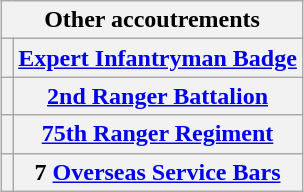<table class="wikitable" style="margin:1em auto; text-align:center;">
<tr>
<th colspan="12"><strong>Other accoutrements</strong></th>
</tr>
<tr>
<th></th>
<th><a href='#'>Expert Infantryman Badge</a></th>
</tr>
<tr>
<th></th>
<th><a href='#'>2nd Ranger Battalion</a> <br></th>
</tr>
<tr>
<th></th>
<th><a href='#'>75th Ranger Regiment</a> <br></th>
</tr>
<tr>
<th></th>
<th>7 <a href='#'>Overseas Service Bars</a></th>
</tr>
</table>
